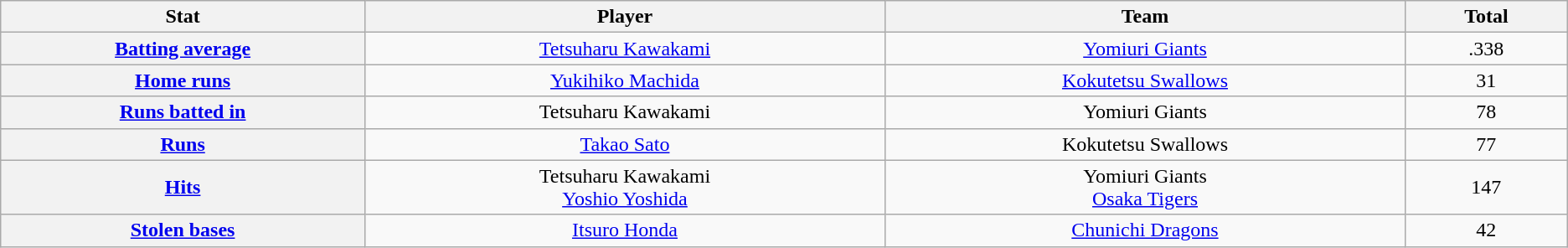<table class="wikitable" style="text-align:center;">
<tr>
<th scope="col" width="7%">Stat</th>
<th scope="col" width="10%">Player</th>
<th scope="col" width="10%">Team</th>
<th scope="col" width="3%">Total</th>
</tr>
<tr>
<th scope="row" style="text-align:center;"><a href='#'>Batting average</a></th>
<td><a href='#'>Tetsuharu Kawakami</a></td>
<td><a href='#'>Yomiuri Giants</a></td>
<td>.338</td>
</tr>
<tr>
<th scope="row" style="text-align:center;"><a href='#'>Home runs</a></th>
<td><a href='#'>Yukihiko Machida</a></td>
<td><a href='#'>Kokutetsu Swallows</a></td>
<td>31</td>
</tr>
<tr>
<th scope="row" style="text-align:center;"><a href='#'>Runs batted in</a></th>
<td>Tetsuharu Kawakami</td>
<td>Yomiuri Giants</td>
<td>78</td>
</tr>
<tr>
<th scope="row" style="text-align:center;"><a href='#'>Runs</a></th>
<td><a href='#'>Takao Sato</a></td>
<td>Kokutetsu Swallows</td>
<td>77</td>
</tr>
<tr>
<th scope="row" style="text-align:center;"><a href='#'>Hits</a></th>
<td>Tetsuharu Kawakami<br><a href='#'>Yoshio Yoshida</a></td>
<td>Yomiuri Giants<br><a href='#'>Osaka Tigers</a></td>
<td>147</td>
</tr>
<tr>
<th scope="row" style="text-align:center;"><a href='#'>Stolen bases</a></th>
<td><a href='#'>Itsuro Honda</a></td>
<td><a href='#'>Chunichi Dragons</a></td>
<td>42</td>
</tr>
</table>
